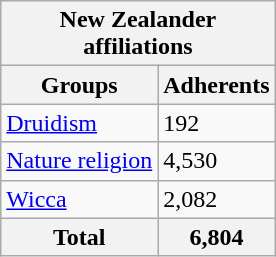<table class="wikitable sortable floatleft">
<tr>
<th colspan="2">New Zealander<br>affiliations</th>
</tr>
<tr>
<th>Groups</th>
<th>Adherents</th>
</tr>
<tr>
<td><a href='#'>Druidism</a></td>
<td>192</td>
</tr>
<tr>
<td><a href='#'>Nature religion</a></td>
<td>4,530</td>
</tr>
<tr>
<td><a href='#'>Wicca</a></td>
<td>2,082</td>
</tr>
<tr>
<th>Total</th>
<th>6,804</th>
</tr>
</table>
